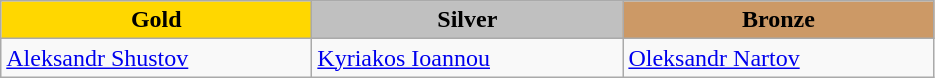<table class="wikitable" style="text-align:left">
<tr align="center">
<td width=200 bgcolor=gold><strong>Gold</strong></td>
<td width=200 bgcolor=silver><strong>Silver</strong></td>
<td width=200 bgcolor=CC9966><strong>Bronze</strong></td>
</tr>
<tr>
<td><a href='#'>Aleksandr Shustov</a><br><em></em></td>
<td><a href='#'>Kyriakos Ioannou</a><br><em></em></td>
<td><a href='#'>Oleksandr Nartov</a><br><em></em></td>
</tr>
</table>
